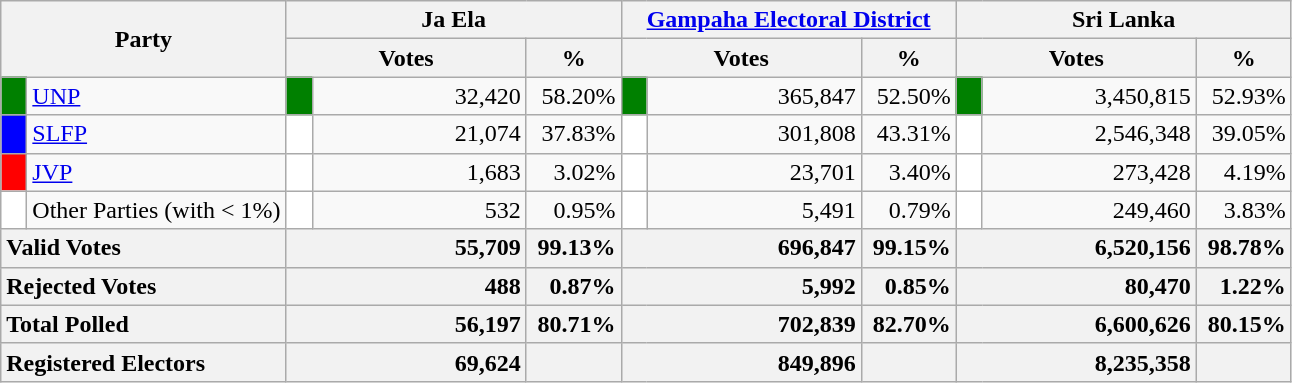<table class="wikitable">
<tr>
<th colspan="2" width="144px"rowspan="2">Party</th>
<th colspan="3" width="216px">Ja Ela</th>
<th colspan="3" width="216px"><a href='#'>Gampaha Electoral District</a></th>
<th colspan="3" width="216px">Sri Lanka</th>
</tr>
<tr>
<th colspan="2" width="144px">Votes</th>
<th>%</th>
<th colspan="2" width="144px">Votes</th>
<th>%</th>
<th colspan="2" width="144px">Votes</th>
<th>%</th>
</tr>
<tr>
<td style="background-color:green;" width="10px"></td>
<td style="text-align:left;"><a href='#'>UNP</a></td>
<td style="background-color:green;" width="10px"></td>
<td style="text-align:right;">32,420</td>
<td style="text-align:right;">58.20%</td>
<td style="background-color:green;" width="10px"></td>
<td style="text-align:right;">365,847</td>
<td style="text-align:right;">52.50%</td>
<td style="background-color:green;" width="10px"></td>
<td style="text-align:right;">3,450,815</td>
<td style="text-align:right;">52.93%</td>
</tr>
<tr>
<td style="background-color:blue;" width="10px"></td>
<td style="text-align:left;"><a href='#'>SLFP</a></td>
<td style="background-color:white;" width="10px"></td>
<td style="text-align:right;">21,074</td>
<td style="text-align:right;">37.83%</td>
<td style="background-color:white;" width="10px"></td>
<td style="text-align:right;">301,808</td>
<td style="text-align:right;">43.31%</td>
<td style="background-color:white;" width="10px"></td>
<td style="text-align:right;">2,546,348</td>
<td style="text-align:right;">39.05%</td>
</tr>
<tr>
<td style="background-color:red;" width="10px"></td>
<td style="text-align:left;"><a href='#'>JVP</a></td>
<td style="background-color:white;" width="10px"></td>
<td style="text-align:right;">1,683</td>
<td style="text-align:right;">3.02%</td>
<td style="background-color:white;" width="10px"></td>
<td style="text-align:right;">23,701</td>
<td style="text-align:right;">3.40%</td>
<td style="background-color:white;" width="10px"></td>
<td style="text-align:right;">273,428</td>
<td style="text-align:right;">4.19%</td>
</tr>
<tr>
<td style="background-color:white;" width="10px"></td>
<td style="text-align:left;">Other Parties (with < 1%)</td>
<td style="background-color:white;" width="10px"></td>
<td style="text-align:right;">532</td>
<td style="text-align:right;">0.95%</td>
<td style="background-color:white;" width="10px"></td>
<td style="text-align:right;">5,491</td>
<td style="text-align:right;">0.79%</td>
<td style="background-color:white;" width="10px"></td>
<td style="text-align:right;">249,460</td>
<td style="text-align:right;">3.83%</td>
</tr>
<tr>
<th colspan="2" width="144px"style="text-align:left;">Valid Votes</th>
<th style="text-align:right;"colspan="2" width="144px">55,709</th>
<th style="text-align:right;">99.13%</th>
<th style="text-align:right;"colspan="2" width="144px">696,847</th>
<th style="text-align:right;">99.15%</th>
<th style="text-align:right;"colspan="2" width="144px">6,520,156</th>
<th style="text-align:right;">98.78%</th>
</tr>
<tr>
<th colspan="2" width="144px"style="text-align:left;">Rejected Votes</th>
<th style="text-align:right;"colspan="2" width="144px">488</th>
<th style="text-align:right;">0.87%</th>
<th style="text-align:right;"colspan="2" width="144px">5,992</th>
<th style="text-align:right;">0.85%</th>
<th style="text-align:right;"colspan="2" width="144px">80,470</th>
<th style="text-align:right;">1.22%</th>
</tr>
<tr>
<th colspan="2" width="144px"style="text-align:left;">Total Polled</th>
<th style="text-align:right;"colspan="2" width="144px">56,197</th>
<th style="text-align:right;">80.71%</th>
<th style="text-align:right;"colspan="2" width="144px">702,839</th>
<th style="text-align:right;">82.70%</th>
<th style="text-align:right;"colspan="2" width="144px">6,600,626</th>
<th style="text-align:right;">80.15%</th>
</tr>
<tr>
<th colspan="2" width="144px"style="text-align:left;">Registered Electors</th>
<th style="text-align:right;"colspan="2" width="144px">69,624</th>
<th></th>
<th style="text-align:right;"colspan="2" width="144px">849,896</th>
<th></th>
<th style="text-align:right;"colspan="2" width="144px">8,235,358</th>
<th></th>
</tr>
</table>
